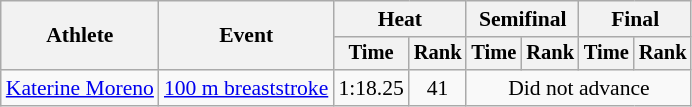<table class="wikitable" style="font-size:90%;">
<tr>
<th rowspan=2>Athlete</th>
<th rowspan=2>Event</th>
<th colspan="2">Heat</th>
<th colspan="2">Semifinal</th>
<th colspan="2">Final</th>
</tr>
<tr style="font-size:95%">
<th>Time</th>
<th>Rank</th>
<th>Time</th>
<th>Rank</th>
<th>Time</th>
<th>Rank</th>
</tr>
<tr align=center>
<td align=left><a href='#'>Katerine Moreno</a></td>
<td align=left><a href='#'>100 m breaststroke</a></td>
<td>1:18.25</td>
<td>41</td>
<td colspan=4>Did not advance</td>
</tr>
</table>
